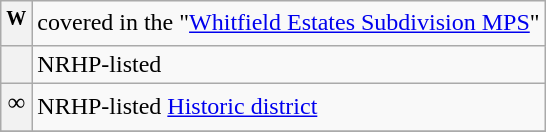<table class="wikitable">
<tr>
<th><strong><sup>W</sup></strong></th>
<td>covered in the "<a href='#'>Whitfield Estates Subdivision MPS</a>"</td>
</tr>
<tr>
<th><strong> </strong></th>
<td>NRHP-listed</td>
</tr>
<tr>
<th><strong><sup><big>∞</big></sup></strong></th>
<td>NRHP-listed <a href='#'>Historic district</a></td>
</tr>
<tr>
</tr>
</table>
